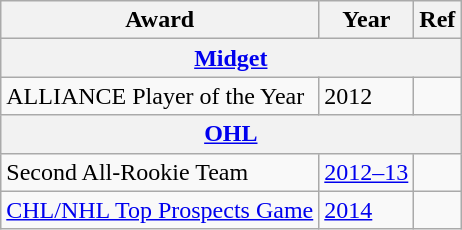<table class="wikitable">
<tr>
<th>Award</th>
<th>Year</th>
<th>Ref</th>
</tr>
<tr>
<th colspan="3"><a href='#'>Midget</a></th>
</tr>
<tr>
<td>ALLIANCE Player of the Year</td>
<td>2012</td>
<td></td>
</tr>
<tr>
<th colspan="3"><a href='#'>OHL</a></th>
</tr>
<tr>
<td>Second All-Rookie Team</td>
<td><a href='#'>2012–13</a></td>
<td></td>
</tr>
<tr>
<td><a href='#'>CHL/NHL Top Prospects Game</a></td>
<td><a href='#'>2014</a></td>
<td></td>
</tr>
</table>
